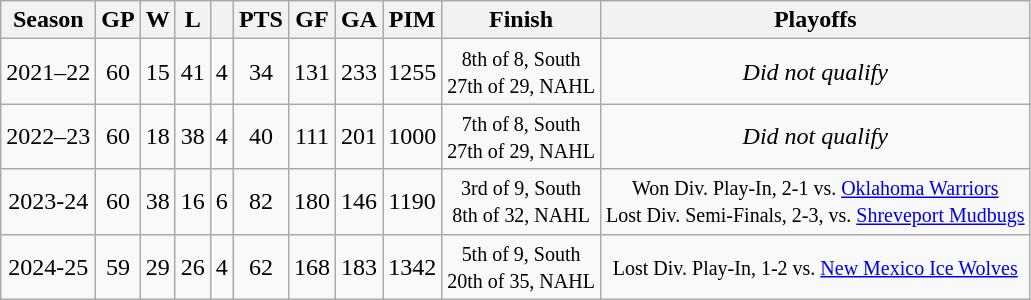<table class="wikitable" style="text-align:center">
<tr>
<th>Season</th>
<th>GP</th>
<th>W</th>
<th>L</th>
<th></th>
<th>PTS</th>
<th>GF</th>
<th>GA</th>
<th>PIM</th>
<th>Finish</th>
<th>Playoffs</th>
</tr>
<tr>
<td>2021–22</td>
<td>60</td>
<td>15</td>
<td>41</td>
<td>4</td>
<td>34</td>
<td>131</td>
<td>233</td>
<td>1255</td>
<td><small>8th of 8, South<br>27th of 29, NAHL</small></td>
<td><em>Did not qualify</em></td>
</tr>
<tr>
<td>2022–23</td>
<td>60</td>
<td>18</td>
<td>38</td>
<td>4</td>
<td>40</td>
<td>111</td>
<td>201</td>
<td>1000</td>
<td><small>7th of 8, South<br>27th of 29, NAHL</small></td>
<td><em>Did not qualify</em></td>
</tr>
<tr>
<td>2023-24</td>
<td>60</td>
<td>38</td>
<td>16</td>
<td>6</td>
<td>82</td>
<td>180</td>
<td>146</td>
<td>1190</td>
<td><small>3rd of 9, South<br>8th of 32, NAHL</small></td>
<td><small> Won Div. Play-In, 2-1 vs. <a href='#'>Oklahoma Warriors</a><br>Lost Div. Semi-Finals, 2-3, vs. <a href='#'>Shreveport Mudbugs</a> </small></td>
</tr>
<tr>
<td>2024-25</td>
<td>59</td>
<td>29</td>
<td>26</td>
<td>4</td>
<td>62</td>
<td>168</td>
<td>183</td>
<td>1342</td>
<td><small>5th of 9, South<br>20th of 35, NAHL</small></td>
<td><small> Lost Div. Play-In, 1-2 vs. <a href='#'>New Mexico Ice Wolves</a></small></td>
</tr>
</table>
